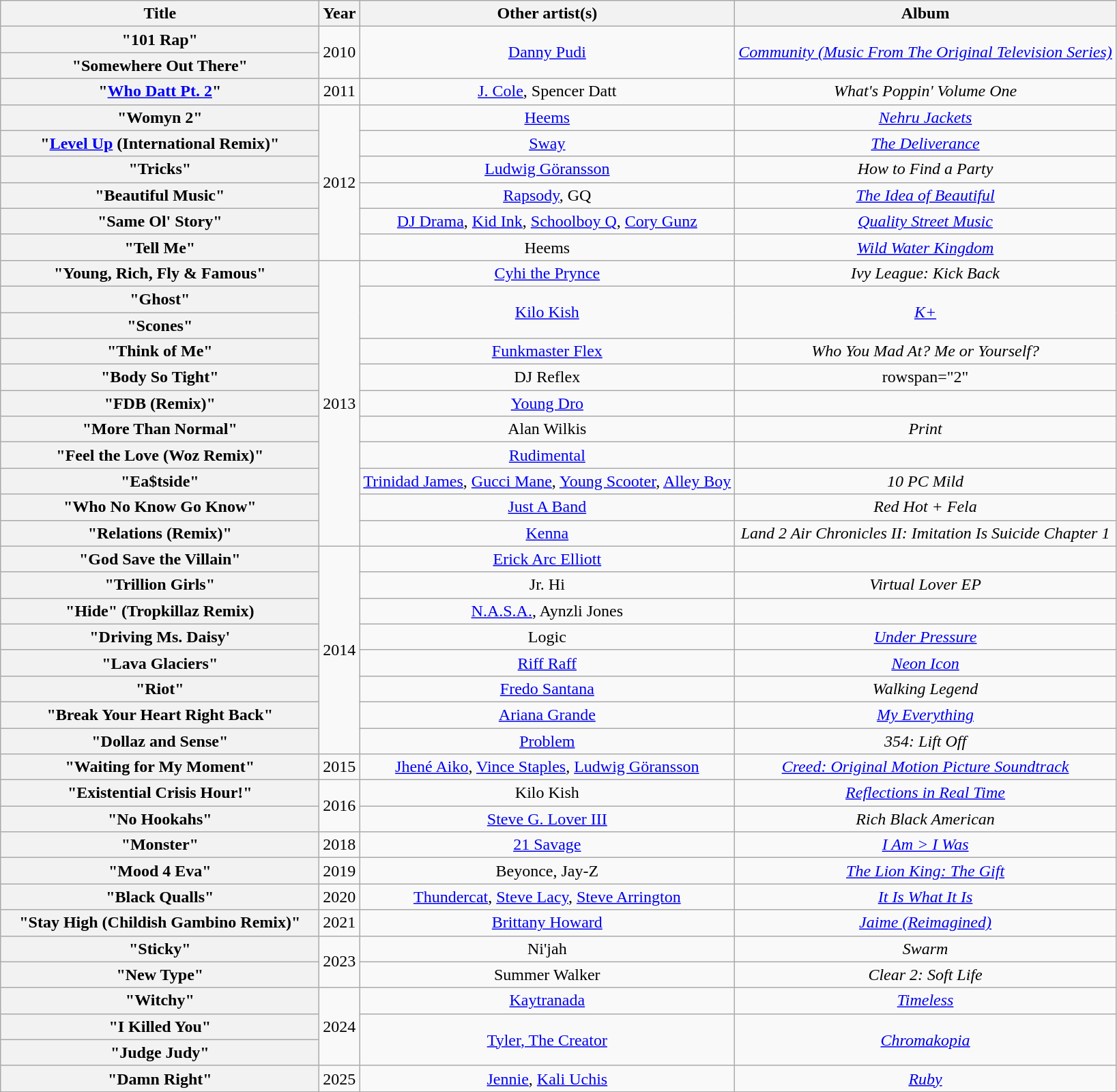<table class="wikitable plainrowheaders" style="text-align:center;">
<tr>
<th scope="col" style="width:19em;">Title</th>
<th scope="col">Year</th>
<th scope="col">Other artist(s)</th>
<th scope="col">Album</th>
</tr>
<tr>
<th scope="row">"101 Rap"</th>
<td rowspan="2">2010</td>
<td rowspan="2"><a href='#'>Danny Pudi</a></td>
<td rowspan="2"><em><a href='#'>Community (Music From The Original Television Series)</a></em></td>
</tr>
<tr>
<th scope="row">"Somewhere Out There"</th>
</tr>
<tr>
<th scope="row">"<a href='#'>Who Datt Pt. 2</a>"</th>
<td>2011</td>
<td><a href='#'>J. Cole</a>, Spencer Datt</td>
<td><em>What's Poppin' Volume One</em></td>
</tr>
<tr>
<th scope="row">"Womyn 2"</th>
<td rowspan="6">2012</td>
<td><a href='#'>Heems</a></td>
<td><em><a href='#'>Nehru Jackets</a></em></td>
</tr>
<tr>
<th scope="row">"<a href='#'>Level Up</a> (International Remix)"</th>
<td><a href='#'>Sway</a></td>
<td><em><a href='#'>The Deliverance</a></em></td>
</tr>
<tr>
<th scope="row">"Tricks"</th>
<td><a href='#'>Ludwig Göransson</a></td>
<td><em>How to Find a Party</em></td>
</tr>
<tr>
<th scope="row">"Beautiful Music"</th>
<td><a href='#'>Rapsody</a>, GQ</td>
<td><em><a href='#'>The Idea of Beautiful</a></em></td>
</tr>
<tr>
<th scope="row">"Same Ol' Story"</th>
<td><a href='#'>DJ Drama</a>, <a href='#'>Kid Ink</a>, <a href='#'>Schoolboy Q</a>, <a href='#'>Cory Gunz</a></td>
<td><em><a href='#'>Quality Street Music</a></em></td>
</tr>
<tr>
<th scope="row">"Tell Me"</th>
<td>Heems</td>
<td><em><a href='#'>Wild Water Kingdom</a></em></td>
</tr>
<tr>
<th scope="row">"Young, Rich, Fly & Famous"</th>
<td rowspan="11">2013</td>
<td><a href='#'>Cyhi the Prynce</a></td>
<td><em>Ivy League: Kick Back</em></td>
</tr>
<tr>
<th scope="row">"Ghost"</th>
<td rowspan="2"><a href='#'>Kilo Kish</a></td>
<td rowspan="2"><em><a href='#'>K+</a></em></td>
</tr>
<tr>
<th scope="row">"Scones"</th>
</tr>
<tr>
<th scope="row">"Think of Me"</th>
<td><a href='#'>Funkmaster Flex</a></td>
<td><em>Who You Mad At? Me or Yourself?</em></td>
</tr>
<tr>
<th scope="row">"Body So Tight"</th>
<td>DJ Reflex</td>
<td>rowspan="2" </td>
</tr>
<tr>
<th scope="row">"FDB (Remix)"</th>
<td><a href='#'>Young Dro</a></td>
</tr>
<tr>
<th scope="row">"More Than Normal"</th>
<td>Alan Wilkis</td>
<td><em>Print</em></td>
</tr>
<tr>
<th scope="row">"Feel the Love (Woz Remix)"</th>
<td><a href='#'>Rudimental</a></td>
<td></td>
</tr>
<tr>
<th scope="row">"Ea$tside"</th>
<td><a href='#'>Trinidad James</a>, <a href='#'>Gucci Mane</a>, <a href='#'>Young Scooter</a>, <a href='#'>Alley Boy</a></td>
<td><em>10 PC Mild</em></td>
</tr>
<tr>
<th scope="row">"Who No Know Go Know"</th>
<td><a href='#'>Just A Band</a></td>
<td><em>Red Hot + Fela</em></td>
</tr>
<tr>
<th scope="row">"Relations (Remix)"</th>
<td><a href='#'>Kenna</a></td>
<td><em>Land 2 Air Chronicles II: Imitation Is Suicide Chapter 1</em></td>
</tr>
<tr>
<th scope="row">"God Save the Villain"</th>
<td rowspan="8">2014</td>
<td><a href='#'>Erick Arc Elliott</a></td>
<td></td>
</tr>
<tr>
<th scope="row">"Trillion Girls"</th>
<td>Jr. Hi</td>
<td><em>Virtual Lover EP</em></td>
</tr>
<tr>
<th scope="row">"Hide" (Tropkillaz Remix)</th>
<td><a href='#'>N.A.S.A.</a>, Aynzli Jones</td>
<td></td>
</tr>
<tr>
<th scope="row">"Driving Ms. Daisy'</th>
<td>Logic</td>
<td><a href='#'><em>Under Pressure</em></a></td>
</tr>
<tr>
<th scope="row">"Lava Glaciers"</th>
<td><a href='#'>Riff Raff</a></td>
<td><em><a href='#'>Neon Icon</a></em></td>
</tr>
<tr>
<th scope="row">"Riot"</th>
<td><a href='#'>Fredo Santana</a></td>
<td><em>Walking Legend</em></td>
</tr>
<tr>
<th scope="row">"Break Your Heart Right Back"</th>
<td><a href='#'>Ariana Grande</a></td>
<td><em><a href='#'>My Everything</a></em></td>
</tr>
<tr>
<th scope="row">"Dollaz and Sense"</th>
<td><a href='#'>Problem</a></td>
<td><em>354: Lift Off</em></td>
</tr>
<tr>
<th scope="row">"Waiting for My Moment"</th>
<td>2015</td>
<td><a href='#'>Jhené Aiko</a>, <a href='#'>Vince Staples</a>, <a href='#'>Ludwig Göransson</a></td>
<td><em><a href='#'>Creed: Original Motion Picture Soundtrack</a></em></td>
</tr>
<tr>
<th scope="row">"Existential Crisis Hour!"</th>
<td rowspan="2">2016</td>
<td>Kilo Kish</td>
<td><em><a href='#'>Reflections in Real Time</a></em></td>
</tr>
<tr>
<th scope="row">"No Hookahs"</th>
<td><a href='#'>Steve G. Lover III</a></td>
<td><em>Rich Black American</em></td>
</tr>
<tr>
<th scope="row">"Monster"</th>
<td>2018</td>
<td><a href='#'>21 Savage</a></td>
<td><em><a href='#'>I Am > I Was</a></em></td>
</tr>
<tr>
<th scope="row">"Mood 4 Eva"</th>
<td>2019</td>
<td>Beyonce, Jay-Z</td>
<td><em><a href='#'>The Lion King: The Gift</a></em></td>
</tr>
<tr>
<th scope="row">"Black Qualls"</th>
<td>2020</td>
<td><a href='#'>Thundercat</a>, <a href='#'>Steve Lacy</a>, <a href='#'>Steve Arrington</a></td>
<td><em><a href='#'>It Is What It Is</a></em></td>
</tr>
<tr>
<th scope="row">"Stay High (Childish Gambino Remix)"</th>
<td>2021</td>
<td><a href='#'>Brittany Howard</a></td>
<td><em><a href='#'>Jaime (Reimagined)</a></em></td>
</tr>
<tr>
<th scope="row">"Sticky"</th>
<td rowspan="2">2023</td>
<td>Ni'jah</td>
<td><em>Swarm</em></td>
</tr>
<tr>
<th scope="row">"New Type"</th>
<td>Summer Walker</td>
<td><em>Clear 2: Soft Life</em></td>
</tr>
<tr>
<th scope="row">"Witchy"</th>
<td rowspan="3">2024</td>
<td><a href='#'>Kaytranada</a></td>
<td><em><a href='#'>Timeless</a></em></td>
</tr>
<tr>
<th scope="row">"I Killed You"</th>
<td rowspan="2"><a href='#'>Tyler, The Creator</a></td>
<td rowspan="2"><em><a href='#'>Chromakopia</a></em></td>
</tr>
<tr>
<th scope="row">"Judge Judy"</th>
</tr>
<tr>
<th scope="row">"Damn Right"</th>
<td>2025</td>
<td><a href='#'>Jennie</a>, <a href='#'>Kali Uchis</a></td>
<td><em><a href='#'>Ruby</a></em></td>
</tr>
</table>
